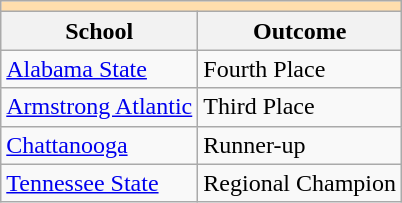<table class="wikitable" style="float:left; margin-right:1em;">
<tr>
<th colspan="3" style="background:#ffdead;"></th>
</tr>
<tr>
<th>School</th>
<th>Outcome</th>
</tr>
<tr>
<td><a href='#'>Alabama State</a></td>
<td>Fourth Place</td>
</tr>
<tr>
<td><a href='#'>Armstrong Atlantic</a></td>
<td>Third Place</td>
</tr>
<tr>
<td><a href='#'>Chattanooga</a></td>
<td>Runner-up</td>
</tr>
<tr>
<td><a href='#'>Tennessee State</a></td>
<td>Regional Champion</td>
</tr>
</table>
